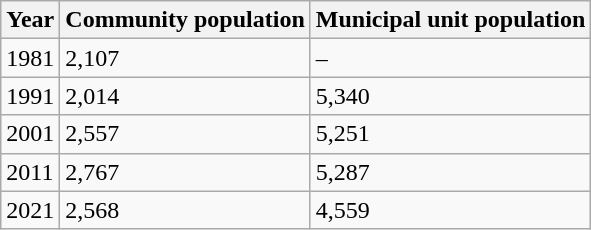<table class=wikitable>
<tr>
<th>Year</th>
<th>Community population</th>
<th>Municipal unit population</th>
</tr>
<tr>
<td>1981</td>
<td>2,107</td>
<td>–</td>
</tr>
<tr>
<td>1991</td>
<td>2,014</td>
<td>5,340</td>
</tr>
<tr>
<td>2001</td>
<td>2,557</td>
<td>5,251</td>
</tr>
<tr>
<td>2011</td>
<td>2,767</td>
<td>5,287</td>
</tr>
<tr>
<td>2021</td>
<td>2,568</td>
<td>4,559</td>
</tr>
</table>
